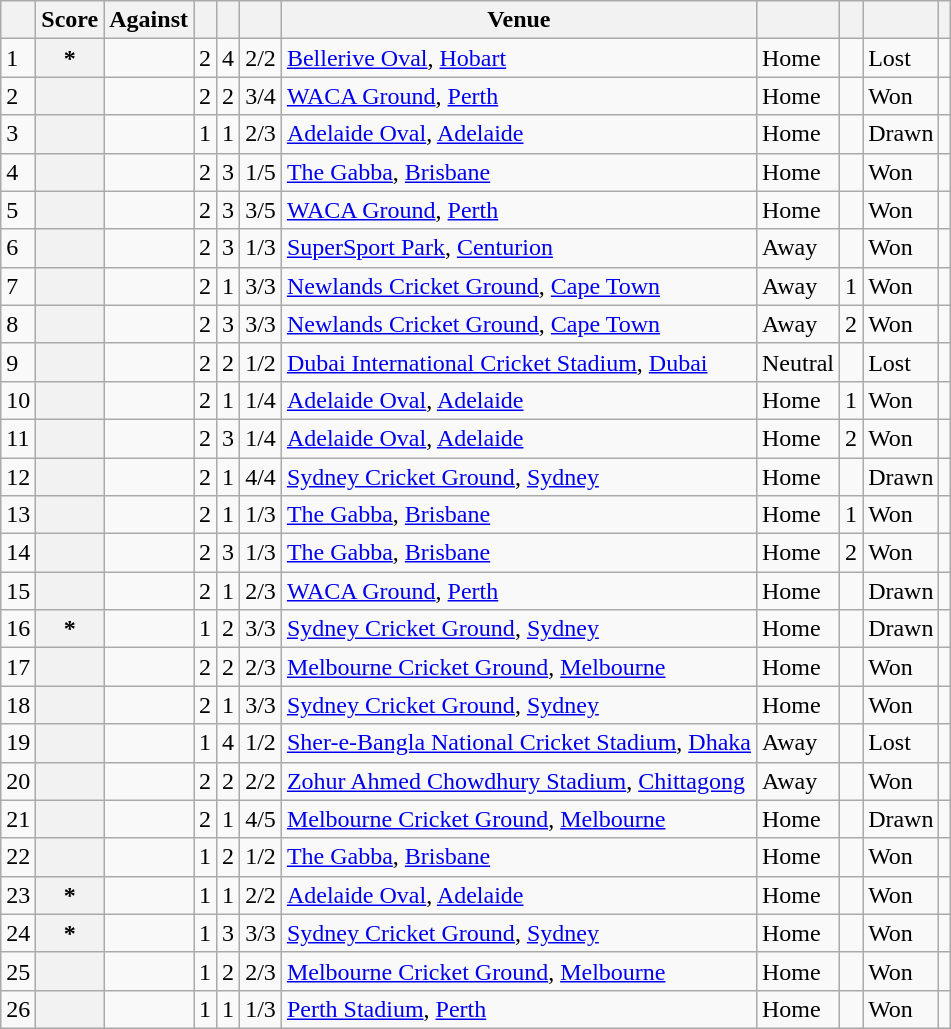<table class="wikitable plainrowheaders sortable">
<tr>
<th></th>
<th>Score</th>
<th>Against</th>
<th><a href='#'></a></th>
<th><a href='#'></a></th>
<th></th>
<th>Venue</th>
<th></th>
<th></th>
<th></th>
<th scope=col class="unsortable"></th>
</tr>
<tr>
<td>1</td>
<th scope=row>* </th>
<td></td>
<td>2</td>
<td>4</td>
<td>2/2</td>
<td><a href='#'>Bellerive Oval</a>, <a href='#'>Hobart</a></td>
<td>Home</td>
<td></td>
<td>Lost</td>
<td></td>
</tr>
<tr>
<td>2</td>
<th scope=row> </th>
<td></td>
<td>2</td>
<td>2</td>
<td>3/4</td>
<td><a href='#'>WACA Ground</a>, <a href='#'>Perth</a></td>
<td>Home</td>
<td></td>
<td>Won</td>
<td></td>
</tr>
<tr>
<td>3</td>
<th scope=row></th>
<td></td>
<td>1</td>
<td>1</td>
<td>2/3</td>
<td><a href='#'>Adelaide Oval</a>, <a href='#'>Adelaide</a></td>
<td>Home</td>
<td></td>
<td>Drawn</td>
<td></td>
</tr>
<tr>
<td>4</td>
<th scope=row></th>
<td></td>
<td>2</td>
<td>3</td>
<td>1/5</td>
<td><a href='#'>The Gabba</a>, <a href='#'>Brisbane</a></td>
<td>Home</td>
<td></td>
<td>Won</td>
<td></td>
</tr>
<tr>
<td>5</td>
<th scope=row></th>
<td></td>
<td>2</td>
<td>3</td>
<td>3/5</td>
<td><a href='#'>WACA Ground</a>, <a href='#'>Perth</a></td>
<td>Home</td>
<td></td>
<td>Won</td>
<td></td>
</tr>
<tr>
<td>6</td>
<th scope=row></th>
<td></td>
<td>2</td>
<td>3</td>
<td>1/3</td>
<td><a href='#'>SuperSport Park</a>, <a href='#'>Centurion</a></td>
<td>Away</td>
<td></td>
<td>Won</td>
<td></td>
</tr>
<tr>
<td>7</td>
<th scope=row> </th>
<td></td>
<td>2</td>
<td>1</td>
<td>3/3</td>
<td><a href='#'>Newlands Cricket Ground</a>, <a href='#'>Cape Town</a></td>
<td>Away</td>
<td><span>1</span></td>
<td>Won</td>
<td></td>
</tr>
<tr>
<td>8</td>
<th scope=row> </th>
<td></td>
<td>2</td>
<td>3</td>
<td>3/3</td>
<td><a href='#'>Newlands Cricket Ground</a>, <a href='#'>Cape Town</a></td>
<td>Away</td>
<td><span>2</span></td>
<td>Won</td>
<td></td>
</tr>
<tr>
<td>9</td>
<th scope=row></th>
<td></td>
<td>2</td>
<td>2</td>
<td>1/2</td>
<td><a href='#'>Dubai International Cricket Stadium</a>, <a href='#'>Dubai</a></td>
<td>Neutral</td>
<td></td>
<td>Lost</td>
<td></td>
</tr>
<tr>
<td>10</td>
<th scope=row></th>
<td></td>
<td>2</td>
<td>1</td>
<td>1/4</td>
<td><a href='#'>Adelaide Oval</a>, <a href='#'>Adelaide</a></td>
<td>Home</td>
<td><span>1</span></td>
<td>Won</td>
<td></td>
</tr>
<tr>
<td>11</td>
<th scope=row></th>
<td></td>
<td>2</td>
<td>3</td>
<td>1/4</td>
<td><a href='#'>Adelaide Oval</a>, <a href='#'>Adelaide</a></td>
<td>Home</td>
<td><span>2</span></td>
<td>Won</td>
<td></td>
</tr>
<tr>
<td>12</td>
<th scope=row></th>
<td></td>
<td>2</td>
<td>1</td>
<td>4/4</td>
<td><a href='#'>Sydney Cricket Ground</a>, <a href='#'>Sydney</a></td>
<td>Home</td>
<td></td>
<td>Drawn</td>
<td></td>
</tr>
<tr>
<td>13</td>
<th scope=row> </th>
<td></td>
<td>2</td>
<td>1</td>
<td>1/3</td>
<td><a href='#'>The Gabba</a>, <a href='#'>Brisbane</a></td>
<td>Home</td>
<td><span>1</span></td>
<td>Won</td>
<td></td>
</tr>
<tr>
<td>14</td>
<th scope=row> </th>
<td></td>
<td>2</td>
<td>3</td>
<td>1/3</td>
<td><a href='#'>The Gabba</a>, <a href='#'>Brisbane</a></td>
<td>Home</td>
<td><span>2</span></td>
<td>Won</td>
<td></td>
</tr>
<tr>
<td>15</td>
<th scope=row></th>
<td></td>
<td>2</td>
<td>1</td>
<td>2/3</td>
<td><a href='#'>WACA Ground</a>, <a href='#'>Perth</a></td>
<td>Home</td>
<td></td>
<td>Drawn</td>
<td></td>
</tr>
<tr>
<td>16</td>
<th scope=row>* </th>
<td></td>
<td>1</td>
<td>2</td>
<td>3/3</td>
<td><a href='#'>Sydney Cricket Ground</a>, <a href='#'>Sydney</a></td>
<td>Home</td>
<td></td>
<td>Drawn</td>
<td></td>
</tr>
<tr>
<td>17</td>
<th scope=row></th>
<td></td>
<td>2</td>
<td>2</td>
<td>2/3</td>
<td><a href='#'>Melbourne Cricket Ground</a>, <a href='#'>Melbourne</a></td>
<td>Home</td>
<td></td>
<td>Won</td>
<td></td>
</tr>
<tr>
<td>18</td>
<th scope=row> </th>
<td></td>
<td>2</td>
<td>1</td>
<td>3/3</td>
<td><a href='#'>Sydney Cricket Ground</a>, <a href='#'>Sydney</a></td>
<td>Home</td>
<td></td>
<td>Won</td>
<td></td>
</tr>
<tr>
<td>19</td>
<th scope=row></th>
<td></td>
<td>1</td>
<td>4</td>
<td>1/2</td>
<td><a href='#'>Sher-e-Bangla National Cricket Stadium</a>, <a href='#'>Dhaka</a></td>
<td>Away</td>
<td></td>
<td>Lost</td>
<td></td>
</tr>
<tr>
<td>20</td>
<th scope=row></th>
<td></td>
<td>2</td>
<td>2</td>
<td>2/2</td>
<td><a href='#'>Zohur Ahmed Chowdhury Stadium</a>, <a href='#'>Chittagong</a></td>
<td>Away</td>
<td></td>
<td>Won</td>
<td></td>
</tr>
<tr>
<td>21</td>
<th scope=row></th>
<td></td>
<td>2</td>
<td>1</td>
<td>4/5</td>
<td><a href='#'>Melbourne Cricket Ground</a>, <a href='#'>Melbourne</a></td>
<td>Home</td>
<td></td>
<td>Drawn</td>
<td></td>
</tr>
<tr>
<td>22</td>
<th scope=row></th>
<td></td>
<td>1</td>
<td>2</td>
<td>1/2</td>
<td><a href='#'>The Gabba</a>, <a href='#'>Brisbane</a></td>
<td>Home</td>
<td></td>
<td>Won</td>
<td></td>
</tr>
<tr>
<td>23</td>
<th scope=row>* </th>
<td></td>
<td>1</td>
<td>1</td>
<td>2/2</td>
<td><a href='#'>Adelaide Oval</a>, <a href='#'>Adelaide</a></td>
<td>Home</td>
<td></td>
<td>Won</td>
<td></td>
</tr>
<tr>
<td>24</td>
<th scope=row>*</th>
<td></td>
<td>1</td>
<td>3</td>
<td>3/3</td>
<td><a href='#'>Sydney Cricket Ground</a>, <a href='#'>Sydney</a></td>
<td>Home</td>
<td></td>
<td>Won</td>
<td></td>
</tr>
<tr>
<td>25</td>
<th scope=row> </th>
<td></td>
<td>1</td>
<td>2</td>
<td>2/3</td>
<td><a href='#'>Melbourne Cricket Ground</a>, <a href='#'>Melbourne</a></td>
<td>Home</td>
<td></td>
<td>Won</td>
<td></td>
</tr>
<tr>
<td>26</td>
<th scope=row></th>
<td></td>
<td>1</td>
<td>1</td>
<td>1/3</td>
<td><a href='#'>Perth Stadium</a>, <a href='#'>Perth</a></td>
<td>Home</td>
<td></td>
<td>Won</td>
<td></td>
</tr>
</table>
